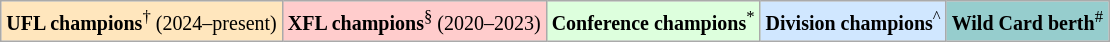<table class="wikitable">
<tr>
<td bgcolor="#ffe6bd"><small><strong>UFL champions</strong><sup>†</sup> (2024–present)</small></td>
<td bgcolor="#ffcccc"><small><strong>XFL champions</strong><sup>§</sup> (2020–2023)</small></td>
<td bgcolor="#ddffdd"><small><strong>Conference champions</strong><sup>*</sup></small></td>
<td bgcolor="#d0e7ff"><small><strong>Division champions</strong><sup>^</sup></small></td>
<td bgcolor="#96cdcd"><small><strong>Wild Card berth</strong><sup>#</sup></small></td>
</tr>
</table>
